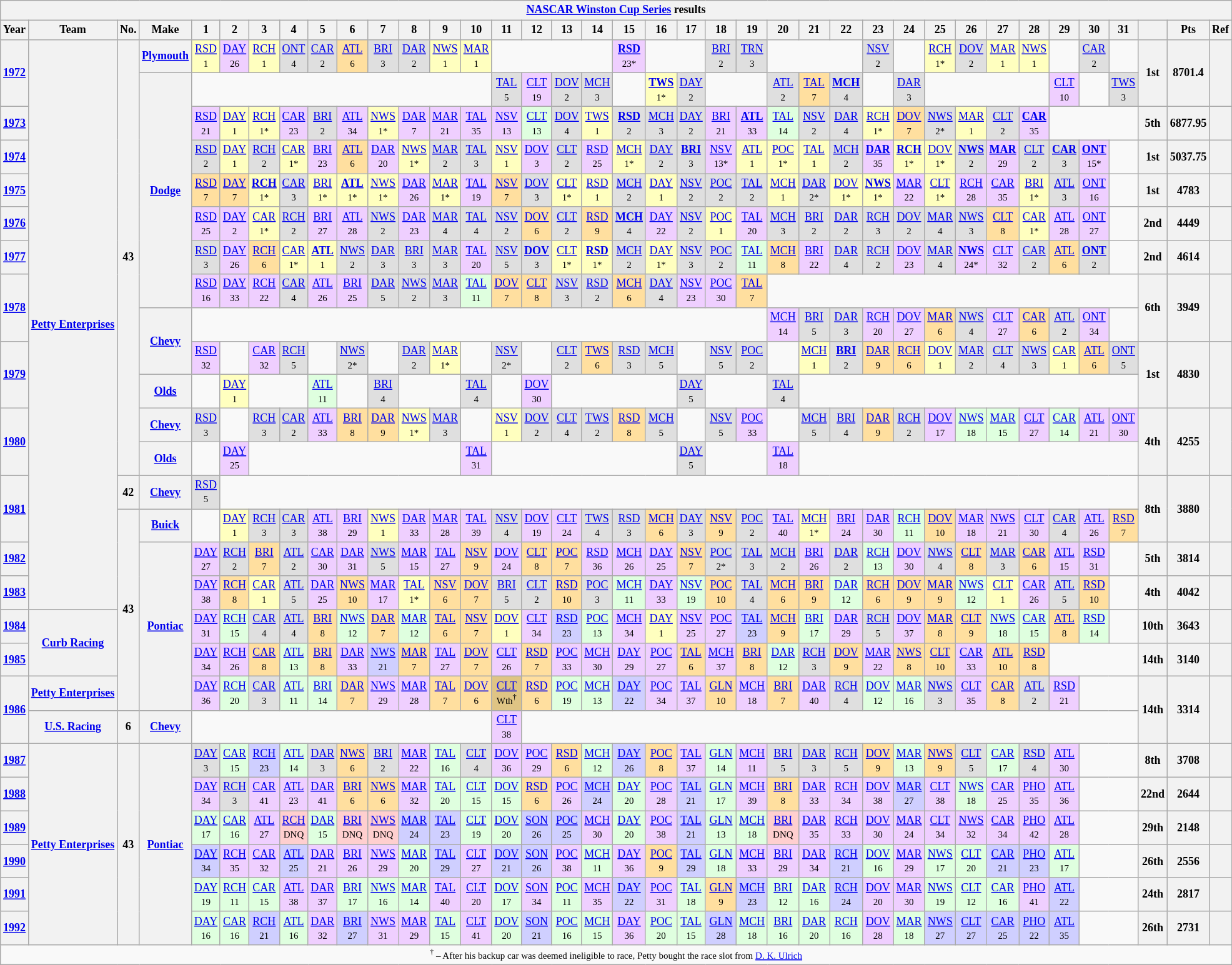<table class="wikitable" style="text-align:center; font-size:75%">
<tr>
<th colspan=45><a href='#'>NASCAR Winston Cup Series</a> results</th>
</tr>
<tr>
<th>Year</th>
<th>Team</th>
<th>No.</th>
<th>Make</th>
<th>1</th>
<th>2</th>
<th>3</th>
<th>4</th>
<th>5</th>
<th>6</th>
<th>7</th>
<th>8</th>
<th>9</th>
<th>10</th>
<th>11</th>
<th>12</th>
<th>13</th>
<th>14</th>
<th>15</th>
<th>16</th>
<th>17</th>
<th>18</th>
<th>19</th>
<th>20</th>
<th>21</th>
<th>22</th>
<th>23</th>
<th>24</th>
<th>25</th>
<th>26</th>
<th>27</th>
<th>28</th>
<th>29</th>
<th>30</th>
<th>31</th>
<th></th>
<th>Pts</th>
<th>Ref</th>
</tr>
<tr>
<th rowspan=2><a href='#'>1972</a></th>
<th rowspan=17 nowrap><a href='#'>Petty Enterprises</a></th>
<th rowspan=13>43</th>
<th><a href='#'>Plymouth</a></th>
<td style="background:#FFFFBF;"><a href='#'>RSD</a><br><small>1</small></td>
<td style="background:#EFCFFF;"><a href='#'>DAY</a><br><small>26</small></td>
<td style="background:#FFFFBF;"><a href='#'>RCH</a><br><small>1</small></td>
<td style="background:#DFDFDF;"><a href='#'>ONT</a><br><small>4</small></td>
<td style="background:#DFDFDF;"><a href='#'>CAR</a><br><small>2</small></td>
<td style="background:#FFDF9F;"><a href='#'>ATL</a><br><small>6</small></td>
<td style="background:#DFDFDF;"><a href='#'>BRI</a><br><small>3</small></td>
<td style="background:#DFDFDF;"><a href='#'>DAR</a><br><small>2</small></td>
<td style="background:#FFFFBF;"><a href='#'>NWS</a><br><small>1</small></td>
<td style="background:#FFFFBF;"><a href='#'>MAR</a><br><small>1</small></td>
<td colspan=4></td>
<td style="background:#EFCFFF;"><strong><a href='#'>RSD</a></strong><br><small>23*</small></td>
<td colspan=2></td>
<td style="background:#DFDFDF;"><a href='#'>BRI</a><br><small>2</small></td>
<td style="background:#DFDFDF;"><a href='#'>TRN</a><br><small>3</small></td>
<td colspan=3></td>
<td style="background:#DFDFDF;"><a href='#'>NSV</a><br><small>2</small></td>
<td></td>
<td style="background:#FFFFBF;"><a href='#'>RCH</a><br><small>1*</small></td>
<td style="background:#DFDFDF;"><a href='#'>DOV</a><br><small>2</small></td>
<td style="background:#FFFFBF;"><a href='#'>MAR</a><br><small>1</small></td>
<td style="background:#FFFFBF;"><a href='#'>NWS</a><br><small>1</small></td>
<td></td>
<td style="background:#DFDFDF;"><a href='#'>CAR</a><br><small>2</small></td>
<td></td>
<th rowspan=2>1st</th>
<th rowspan=2>8701.4</th>
<th rowspan=2></th>
</tr>
<tr>
<th rowspan=7><a href='#'>Dodge</a></th>
<td colspan=10></td>
<td style="background:#DFDFDF;"><a href='#'>TAL</a><br><small>5</small></td>
<td style="background:#EFCFFF;"><a href='#'>CLT</a><br><small>19</small></td>
<td style="background:#DFDFDF;"><a href='#'>DOV</a><br><small>2</small></td>
<td style="background:#DFDFDF;"><a href='#'>MCH</a><br><small>3</small></td>
<td></td>
<td style="background:#FFFFBF;"><strong><a href='#'>TWS</a></strong><br><small>1*</small></td>
<td style="background:#DFDFDF;"><a href='#'>DAY</a><br><small>2</small></td>
<td colspan=2></td>
<td style="background:#DFDFDF;"><a href='#'>ATL</a><br><small>2</small></td>
<td style="background:#FFDF9F;"><a href='#'>TAL</a><br><small>7</small></td>
<td style="background:#DFDFDF;"><strong><a href='#'>MCH</a></strong><br><small>4</small></td>
<td></td>
<td style="background:#DFDFDF;"><a href='#'>DAR</a><br><small>3</small></td>
<td colspan=4></td>
<td style="background:#EFCFFF;"><a href='#'>CLT</a><br><small>10</small></td>
<td></td>
<td style="background:#DFDFDF;"><a href='#'>TWS</a><br><small>3</small></td>
</tr>
<tr>
<th><a href='#'>1973</a></th>
<td style="background:#EFCFFF;"><a href='#'>RSD</a><br><small>21</small></td>
<td style="background:#FFFFBF;"><a href='#'>DAY</a><br><small>1</small></td>
<td style="background:#FFFFBF;"><a href='#'>RCH</a><br><small>1*</small></td>
<td style="background:#EFCFFF;"><a href='#'>CAR</a><br><small>23</small></td>
<td style="background:#DFDFDF;"><a href='#'>BRI</a><br><small>2</small></td>
<td style="background:#EFCFFF;"><a href='#'>ATL</a><br><small>34</small></td>
<td style="background:#FFFFBF;"><a href='#'>NWS</a><br><small>1*</small></td>
<td style="background:#EFCFFF;"><a href='#'>DAR</a><br><small>7</small></td>
<td style="background:#EFCFFF;"><a href='#'>MAR</a><br><small>21</small></td>
<td style="background:#EFCFFF;"><a href='#'>TAL</a><br><small>35</small></td>
<td style="background:#EFCFFF;"><a href='#'>NSV</a><br><small>13</small></td>
<td style="background:#DFFFDF;"><a href='#'>CLT</a><br><small>13</small></td>
<td style="background:#DFDFDF;"><a href='#'>DOV</a><br><small>4</small></td>
<td style="background:#FFFFBF;"><a href='#'>TWS</a><br><small>1</small></td>
<td style="background:#DFDFDF;"><strong><a href='#'>RSD</a></strong><br><small>2</small></td>
<td style="background:#DFDFDF;"><a href='#'>MCH</a><br><small>3</small></td>
<td style="background:#DFDFDF;"><a href='#'>DAY</a><br><small>2</small></td>
<td style="background:#EFCFFF;"><a href='#'>BRI</a><br><small>21</small></td>
<td style="background:#EFCFFF;"><strong><a href='#'>ATL</a></strong><br><small>33</small></td>
<td style="background:#DFFFDF;"><a href='#'>TAL</a><br><small>14</small></td>
<td style="background:#DFDFDF;"><a href='#'>NSV</a><br><small>2</small></td>
<td style="background:#DFDFDF;"><a href='#'>DAR</a><br><small>4</small></td>
<td style="background:#FFFFBF;"><a href='#'>RCH</a><br><small>1*</small></td>
<td style="background:#FFDF9F;"><a href='#'>DOV</a><br><small>7</small></td>
<td style="background:#DFDFDF;"><a href='#'>NWS</a><br><small>2*</small></td>
<td style="background:#FFFFBF;"><a href='#'>MAR</a><br><small>1</small></td>
<td style="background:#DFDFDF;"><a href='#'>CLT</a><br><small>2</small></td>
<td style="background:#EFCFFF;"><strong><a href='#'>CAR</a></strong><br><small>35</small></td>
<td colspan=3></td>
<th>5th</th>
<th>6877.95</th>
<th></th>
</tr>
<tr>
<th><a href='#'>1974</a></th>
<td style="background:#DFDFDF;"><a href='#'>RSD</a><br><small>2</small></td>
<td style="background:#FFFFBF;"><a href='#'>DAY</a><br><small>1</small></td>
<td style="background:#DFDFDF;"><a href='#'>RCH</a><br><small>2</small></td>
<td style="background:#FFFFBF;"><a href='#'>CAR</a><br><small>1*</small></td>
<td style="background:#EFCFFF;"><a href='#'>BRI</a><br><small>23</small></td>
<td style="background:#FFDF9F;"><a href='#'>ATL</a><br><small>6</small></td>
<td style="background:#EFCFFF;"><a href='#'>DAR</a><br><small>20</small></td>
<td style="background:#FFFFBF;"><a href='#'>NWS</a><br><small>1*</small></td>
<td style="background:#DFDFDF;"><a href='#'>MAR</a><br><small>2</small></td>
<td style="background:#DFDFDF;"><a href='#'>TAL</a><br><small>3</small></td>
<td style="background:#FFFFBF;"><a href='#'>NSV</a><br><small>1</small></td>
<td style="background:#EFCFFF;"><a href='#'>DOV</a><br><small>3</small></td>
<td style="background:#DFDFDF;"><a href='#'>CLT</a><br><small>2</small></td>
<td style="background:#EFCFFF;"><a href='#'>RSD</a><br><small>25</small></td>
<td style="background:#FFFFBF;"><a href='#'>MCH</a><br><small>1*</small></td>
<td style="background:#DFDFDF;"><a href='#'>DAY</a><br><small>2</small></td>
<td style="background:#DFDFDF;"><strong><a href='#'>BRI</a></strong><br><small>3</small></td>
<td style="background:#EFCFFF;"><a href='#'>NSV</a><br><small>13*</small></td>
<td style="background:#FFFFBF;"><a href='#'>ATL</a><br><small>1</small></td>
<td style="background:#FFFFBF;"><a href='#'>POC</a><br><small>1*</small></td>
<td style="background:#FFFFBF;"><a href='#'>TAL</a><br><small>1</small></td>
<td style="background:#DFDFDF;"><a href='#'>MCH</a><br><small>2</small></td>
<td style="background:#EFCFFF;"><strong><a href='#'>DAR</a></strong><br><small>35</small></td>
<td style="background:#FFFFBF;"><strong><a href='#'>RCH</a></strong><br><small>1*</small></td>
<td style="background:#FFFFBF;"><a href='#'>DOV</a><br><small>1*</small></td>
<td style="background:#DFDFDF;"><strong><a href='#'>NWS</a></strong><br><small>2</small></td>
<td style="background:#EFCFFF;"><strong><a href='#'>MAR</a></strong><br><small>29</small></td>
<td style="background:#DFDFDF;"><a href='#'>CLT</a><br><small>2</small></td>
<td style="background:#DFDFDF;"><strong><a href='#'>CAR</a></strong><br><small>3</small></td>
<td style="background:#EFCFFF;"><strong><a href='#'>ONT</a></strong><br><small>15*</small></td>
<td></td>
<th>1st</th>
<th>5037.75</th>
<th></th>
</tr>
<tr>
<th><a href='#'>1975</a></th>
<td style="background:#FFDF9F;"><a href='#'>RSD</a><br><small>7</small></td>
<td style="background:#FFDF9F;"><a href='#'>DAY</a><br><small>7</small></td>
<td style="background:#FFFFBF;"><strong><a href='#'>RCH</a></strong><br><small>1*</small></td>
<td style="background:#DFDFDF;"><a href='#'>CAR</a><br><small>3</small></td>
<td style="background:#FFFFBF;"><a href='#'>BRI</a><br><small>1*</small></td>
<td style="background:#FFFFBF;"><strong><a href='#'>ATL</a></strong><br><small>1*</small></td>
<td style="background:#FFFFBF;"><a href='#'>NWS</a><br><small>1*</small></td>
<td style="background:#EFCFFF;"><a href='#'>DAR</a><br><small>26</small></td>
<td style="background:#FFFFBF;"><a href='#'>MAR</a><br><small>1*</small></td>
<td style="background:#EFCFFF;"><a href='#'>TAL</a><br><small>19</small></td>
<td style="background:#FFDF9F;"><a href='#'>NSV</a><br><small>7</small></td>
<td style="background:#DFDFDF;"><a href='#'>DOV</a><br><small>3</small></td>
<td style="background:#FFFFBF;"><a href='#'>CLT</a><br><small>1*</small></td>
<td style="background:#FFFFBF;"><a href='#'>RSD</a><br><small>1</small></td>
<td style="background:#DFDFDF;"><a href='#'>MCH</a><br><small>2</small></td>
<td style="background:#FFFFBF;"><a href='#'>DAY</a><br><small>1</small></td>
<td style="background:#DFDFDF;"><a href='#'>NSV</a><br><small>2</small></td>
<td style="background:#DFDFDF;"><a href='#'>POC</a><br><small>2</small></td>
<td style="background:#DFDFDF;"><a href='#'>TAL</a><br><small>2</small></td>
<td style="background:#FFFFBF;"><a href='#'>MCH</a><br><small>1</small></td>
<td style="background:#DFDFDF;"><a href='#'>DAR</a><br><small>2*</small></td>
<td style="background:#FFFFBF;"><a href='#'>DOV</a><br><small>1*</small></td>
<td style="background:#FFFFBF;"><strong><a href='#'>NWS</a></strong><br><small>1*</small></td>
<td style="background:#EFCFFF;"><a href='#'>MAR</a><br><small>22</small></td>
<td style="background:#FFFFBF;"><a href='#'>CLT</a><br><small>1*</small></td>
<td style="background:#EFCFFF;"><a href='#'>RCH</a><br><small>28</small></td>
<td style="background:#EFCFFF;"><a href='#'>CAR</a><br><small>35</small></td>
<td style="background:#FFFFBF;"><a href='#'>BRI</a><br><small>1*</small></td>
<td style="background:#DFDFDF;"><a href='#'>ATL</a><br><small>3</small></td>
<td style="background:#EFCFFF;"><a href='#'>ONT</a><br><small>16</small></td>
<td></td>
<th>1st</th>
<th>4783</th>
<th></th>
</tr>
<tr>
<th><a href='#'>1976</a></th>
<td style="background:#EFCFFF;"><a href='#'>RSD</a><br><small>25</small></td>
<td style="background:#EFCFFF;"><a href='#'>DAY</a><br><small>2</small></td>
<td style="background:#FFFFBF;"><a href='#'>CAR</a><br><small>1*</small></td>
<td style="background:#DFDFDF;"><a href='#'>RCH</a><br><small>2</small></td>
<td style="background:#EFCFFF;"><a href='#'>BRI</a><br><small>27</small></td>
<td style="background:#EFCFFF;"><a href='#'>ATL</a><br><small>28</small></td>
<td style="background:#DFDFDF;"><a href='#'>NWS</a><br><small>2</small></td>
<td style="background:#EFCFFF;"><a href='#'>DAR</a><br><small>23</small></td>
<td style="background:#DFDFDF;"><a href='#'>MAR</a><br><small>4</small></td>
<td style="background:#DFDFDF;"><a href='#'>TAL</a><br><small>4</small></td>
<td style="background:#DFDFDF;"><a href='#'>NSV</a><br><small>2</small></td>
<td style="background:#FFDF9F;"><a href='#'>DOV</a><br><small>6</small></td>
<td style="background:#DFDFDF;"><a href='#'>CLT</a><br><small>2</small></td>
<td style="background:#FFDF9F;"><a href='#'>RSD</a><br><small>9</small></td>
<td style="background:#DFDFDF;"><strong><a href='#'>MCH</a></strong><br><small>4</small></td>
<td style="background:#EFCFFF;"><a href='#'>DAY</a><br><small>22</small></td>
<td style="background:#DFDFDF;"><a href='#'>NSV</a><br><small>2</small></td>
<td style="background:#FFFFBF;"><a href='#'>POC</a><br><small>1</small></td>
<td style="background:#EFCFFF;"><a href='#'>TAL</a><br><small>20</small></td>
<td style="background:#DFDFDF;"><a href='#'>MCH</a><br><small>3</small></td>
<td style="background:#DFDFDF;"><a href='#'>BRI</a><br><small>2</small></td>
<td style="background:#DFDFDF;"><a href='#'>DAR</a><br><small>2</small></td>
<td style="background:#DFDFDF;"><a href='#'>RCH</a><br><small>3</small></td>
<td style="background:#DFDFDF;"><a href='#'>DOV</a><br><small>2</small></td>
<td style="background:#DFDFDF;"><a href='#'>MAR</a><br><small>4</small></td>
<td style="background:#DFDFDF;"><a href='#'>NWS</a><br><small>3</small></td>
<td style="background:#FFDF9F;"><a href='#'>CLT</a><br><small>8</small></td>
<td style="background:#FFFFBF;"><a href='#'>CAR</a><br><small>1*</small></td>
<td style="background:#EFCFFF;"><a href='#'>ATL</a><br><small>28</small></td>
<td style="background:#EFCFFF;"><a href='#'>ONT</a><br><small>27</small></td>
<td></td>
<th>2nd</th>
<th>4449</th>
<th></th>
</tr>
<tr>
<th><a href='#'>1977</a></th>
<td style="background:#DFDFDF;"><a href='#'>RSD</a><br><small>3</small></td>
<td style="background:#EFCFFF;"><a href='#'>DAY</a><br><small>26</small></td>
<td style="background:#FFDF9F;"><a href='#'>RCH</a><br><small>6</small></td>
<td style="background:#FFFFBF;"><a href='#'>CAR</a><br><small>1*</small></td>
<td style="background:#FFFFBF;"><strong><a href='#'>ATL</a></strong><br><small>1</small></td>
<td style="background:#DFDFDF;"><a href='#'>NWS</a><br><small>2</small></td>
<td style="background:#DFDFDF;"><a href='#'>DAR</a><br><small>3</small></td>
<td style="background:#DFDFDF;"><a href='#'>BRI</a><br><small>3</small></td>
<td style="background:#DFDFDF;"><a href='#'>MAR</a><br><small>3</small></td>
<td style="background:#EFCFFF;"><a href='#'>TAL</a><br><small>20</small></td>
<td style="background:#DFDFDF;"><a href='#'>NSV</a><br><small>5</small></td>
<td style="background:#DFDFDF;"><strong><a href='#'>DOV</a></strong><br><small>3</small></td>
<td style="background:#FFFFBF;"><a href='#'>CLT</a><br><small>1*</small></td>
<td style="background:#FFFFBF;"><strong><a href='#'>RSD</a></strong><br><small>1*</small></td>
<td style="background:#DFDFDF;"><a href='#'>MCH</a><br><small>2</small></td>
<td style="background:#FFFFBF;"><a href='#'>DAY</a><br><small>1*</small></td>
<td style="background:#DFDFDF;"><a href='#'>NSV</a><br><small>3</small></td>
<td style="background:#DFDFDF;"><a href='#'>POC</a><br><small>2</small></td>
<td style="background:#DFFFDF;"><a href='#'>TAL</a><br><small>11</small></td>
<td style="background:#FFDF9F;"><a href='#'>MCH</a><br><small>8</small></td>
<td style="background:#EFCFFF;"><a href='#'>BRI</a><br><small>22</small></td>
<td style="background:#DFDFDF;"><a href='#'>DAR</a><br><small>4</small></td>
<td style="background:#DFDFDF;"><a href='#'>RCH</a><br><small>2</small></td>
<td style="background:#EFCFFF;"><a href='#'>DOV</a><br><small>23</small></td>
<td style="background:#DFDFDF;"><a href='#'>MAR</a><br><small>4</small></td>
<td style="background:#EFCFFF;"><strong><a href='#'>NWS</a></strong><br><small>24*</small></td>
<td style="background:#EFCFFF;"><a href='#'>CLT</a><br><small>32</small></td>
<td style="background:#DFDFDF;"><a href='#'>CAR</a><br><small>2</small></td>
<td style="background:#FFDF9F;"><a href='#'>ATL</a><br><small>6</small></td>
<td style="background:#DFDFDF;"><strong><a href='#'>ONT</a></strong><br><small>2</small></td>
<td></td>
<th>2nd</th>
<th>4614</th>
<th></th>
</tr>
<tr>
<th rowspan=2><a href='#'>1978</a></th>
<td style="background:#EFCFFF;"><a href='#'>RSD</a><br><small>16</small></td>
<td style="background:#EFCFFF;"><a href='#'>DAY</a><br><small>33</small></td>
<td style="background:#EFCFFF;"><a href='#'>RCH</a><br><small>22</small></td>
<td style="background:#DFDFDF;"><a href='#'>CAR</a><br><small>4</small></td>
<td style="background:#EFCFFF;"><a href='#'>ATL</a><br><small>26</small></td>
<td style="background:#EFCFFF;"><a href='#'>BRI</a><br><small>25</small></td>
<td style="background:#DFDFDF;"><a href='#'>DAR</a><br><small>5</small></td>
<td style="background:#DFDFDF;"><a href='#'>NWS</a><br><small>2</small></td>
<td style="background:#DFDFDF;"><a href='#'>MAR</a><br><small>3</small></td>
<td style="background:#DFFFDF;"><a href='#'>TAL</a><br><small>11</small></td>
<td style="background:#FFDF9F;"><a href='#'>DOV</a><br><small>7</small></td>
<td style="background:#FFDF9F;"><a href='#'>CLT</a><br><small>8</small></td>
<td style="background:#DFDFDF;"><a href='#'>NSV</a><br><small>3</small></td>
<td style="background:#DFDFDF;"><a href='#'>RSD</a><br><small>2</small></td>
<td style="background:#FFDF9F;"><a href='#'>MCH</a><br><small>6</small></td>
<td style="background:#DFDFDF;"><a href='#'>DAY</a><br><small>4</small></td>
<td style="background:#EFCFFF;"><a href='#'>NSV</a><br><small>23</small></td>
<td style="background:#EFCFFF;"><a href='#'>POC</a><br><small>30</small></td>
<td style="background:#FFDF9F;"><a href='#'>TAL</a><br><small>7</small></td>
<td colspan=12></td>
<th rowspan=2>6th</th>
<th rowspan=2>3949</th>
<th rowspan=2></th>
</tr>
<tr>
<th rowspan=2><a href='#'>Chevy</a></th>
<td colspan=19></td>
<td style="background:#EFCFFF;"><a href='#'>MCH</a><br><small>14</small></td>
<td style="background:#DFDFDF;"><a href='#'>BRI</a><br><small>5</small></td>
<td style="background:#DFDFDF;"><a href='#'>DAR</a><br><small>3</small></td>
<td style="background:#EFCFFF;"><a href='#'>RCH</a><br><small>20</small></td>
<td style="background:#EFCFFF;"><a href='#'>DOV</a><br><small>27</small></td>
<td style="background:#FFDF9F;"><a href='#'>MAR</a><br><small>6</small></td>
<td style="background:#DFDFDF;"><a href='#'>NWS</a><br><small>4</small></td>
<td style="background:#EFCFFF;"><a href='#'>CLT</a><br><small>27</small></td>
<td style="background:#FFDF9F;"><a href='#'>CAR</a><br><small>6</small></td>
<td style="background:#DFDFDF;"><a href='#'>ATL</a><br><small>2</small></td>
<td style="background:#EFCFFF;"><a href='#'>ONT</a><br><small>34</small></td>
<td></td>
</tr>
<tr>
<th rowspan=2><a href='#'>1979</a></th>
<td style="background:#EFCFFF;"><a href='#'>RSD</a><br><small>32</small></td>
<td></td>
<td style="background:#EFCFFF;"><a href='#'>CAR</a><br><small>32</small></td>
<td style="background:#DFDFDF;"><a href='#'>RCH</a><br><small>5</small></td>
<td></td>
<td style="background:#DFDFDF;"><a href='#'>NWS</a><br><small>2*</small></td>
<td></td>
<td style="background:#DFDFDF;"><a href='#'>DAR</a><br><small>2</small></td>
<td style="background:#FFFFBF;"><a href='#'>MAR</a><br><small>1*</small></td>
<td></td>
<td style="background:#DFDFDF;"><a href='#'>NSV</a><br><small>2*</small></td>
<td></td>
<td style="background:#DFDFDF;"><a href='#'>CLT</a><br><small>2</small></td>
<td style="background:#FFDF9F;"><a href='#'>TWS</a><br><small>6</small></td>
<td style="background:#DFDFDF;"><a href='#'>RSD</a><br><small>3</small></td>
<td style="background:#DFDFDF;"><a href='#'>MCH</a><br><small>5</small></td>
<td></td>
<td style="background:#DFDFDF;"><a href='#'>NSV</a><br><small>5</small></td>
<td style="background:#DFDFDF;"><a href='#'>POC</a><br><small>2</small></td>
<td></td>
<td style="background:#FFFFBF;"><a href='#'>MCH</a><br><small>1</small></td>
<td style="background:#DFDFDF;"><strong><a href='#'>BRI</a></strong><br><small>2</small></td>
<td style="background:#FFDF9F;"><a href='#'>DAR</a><br><small>9</small></td>
<td style="background:#FFDF9F;"><a href='#'>RCH</a><br><small>6</small></td>
<td style="background:#FFFFBF;"><a href='#'>DOV</a><br><small>1</small></td>
<td style="background:#DFDFDF;"><a href='#'>MAR</a><br><small>2</small></td>
<td style="background:#DFDFDF;"><a href='#'>CLT</a><br><small>4</small></td>
<td style="background:#DFDFDF;"><a href='#'>NWS</a><br><small>3</small></td>
<td style="background:#FFFFBF;"><a href='#'>CAR</a><br><small>1</small></td>
<td style="background:#FFDF9F;"><a href='#'>ATL</a><br><small>6</small></td>
<td style="background:#DFDFDF;"><a href='#'>ONT</a><br><small>5</small></td>
<th rowspan=2>1st</th>
<th rowspan=2>4830</th>
<th rowspan=2></th>
</tr>
<tr>
<th><a href='#'>Olds</a></th>
<td></td>
<td style="background:#FFFFBF;"><a href='#'>DAY</a><br><small>1</small></td>
<td colspan=2></td>
<td style="background:#DFFFDF;"><a href='#'>ATL</a><br><small>11</small></td>
<td></td>
<td style="background:#DFDFDF;"><a href='#'>BRI</a><br><small>4</small></td>
<td colspan=2></td>
<td style="background:#DFDFDF;"><a href='#'>TAL</a><br><small>4</small></td>
<td></td>
<td style="background:#EFCFFF;"><a href='#'>DOV</a><br><small>30</small></td>
<td colspan=4></td>
<td style="background:#DFDFDF;"><a href='#'>DAY</a><br><small>5</small></td>
<td colspan=2></td>
<td style="background:#DFDFDF;"><a href='#'>TAL</a><br><small>4</small></td>
<td colspan=11></td>
</tr>
<tr>
<th rowspan=2><a href='#'>1980</a></th>
<th><a href='#'>Chevy</a></th>
<td style="background:#DFDFDF;"><a href='#'>RSD</a><br><small>3</small></td>
<td></td>
<td style="background:#DFDFDF;"><a href='#'>RCH</a><br><small>3</small></td>
<td style="background:#DFDFDF;"><a href='#'>CAR</a><br><small>2</small></td>
<td style="background:#EFCFFF;"><a href='#'>ATL</a><br><small>33</small></td>
<td style="background:#FFDF9F;"><a href='#'>BRI</a><br><small>8</small></td>
<td style="background:#FFDF9F;"><a href='#'>DAR</a><br><small>9</small></td>
<td style="background:#FFFFBF;"><a href='#'>NWS</a><br><small>1*</small></td>
<td style="background:#DFDFDF;"><a href='#'>MAR</a><br><small>3</small></td>
<td></td>
<td style="background:#FFFFBF;"><a href='#'>NSV</a><br><small>1</small></td>
<td style="background:#DFDFDF;"><a href='#'>DOV</a><br><small>2</small></td>
<td style="background:#DFDFDF;"><a href='#'>CLT</a><br><small>4</small></td>
<td style="background:#DFDFDF;"><a href='#'>TWS</a><br><small>2</small></td>
<td style="background:#FFDF9F;"><a href='#'>RSD</a><br><small>8</small></td>
<td style="background:#DFDFDF;"><a href='#'>MCH</a><br><small>5</small></td>
<td></td>
<td style="background:#DFDFDF;"><a href='#'>NSV</a><br><small>5</small></td>
<td style="background:#EFCFFF;"><a href='#'>POC</a><br><small>33</small></td>
<td></td>
<td style="background:#DFDFDF;"><a href='#'>MCH</a><br><small>5</small></td>
<td style="background:#DFDFDF;"><a href='#'>BRI</a><br><small>4</small></td>
<td style="background:#FFDF9F;"><a href='#'>DAR</a><br><small>9</small></td>
<td style="background:#DFDFDF;"><a href='#'>RCH</a><br><small>2</small></td>
<td style="background:#EFCFFF;"><a href='#'>DOV</a><br><small>17</small></td>
<td style="background:#DFFFDF;"><a href='#'>NWS</a><br><small>18</small></td>
<td style="background:#DFFFDF;"><a href='#'>MAR</a><br><small>15</small></td>
<td style="background:#EFCFFF;"><a href='#'>CLT</a><br><small>27</small></td>
<td style="background:#DFFFDF;"><a href='#'>CAR</a><br><small>14</small></td>
<td style="background:#EFCFFF;"><a href='#'>ATL</a><br><small>21</small></td>
<td style="background:#EFCFFF;"><a href='#'>ONT</a><br><small>30</small></td>
<th rowspan=2>4th</th>
<th rowspan=2>4255</th>
<th rowspan=2></th>
</tr>
<tr>
<th><a href='#'>Olds</a></th>
<td></td>
<td style="background:#EFCFFF;"><a href='#'>DAY</a><br><small>25</small></td>
<td colspan=7></td>
<td style="background:#EFCFFF;"><a href='#'>TAL</a><br><small>31</small></td>
<td colspan=6></td>
<td style="background:#DFDFDF;"><a href='#'>DAY</a><br><small>5</small></td>
<td colspan=2></td>
<td style="background:#EFCFFF;"><a href='#'>TAL</a><br><small>18</small></td>
<td colspan=11></td>
</tr>
<tr>
<th rowspan=2><a href='#'>1981</a></th>
<th>42</th>
<th><a href='#'>Chevy</a></th>
<td style="background:#DFDFDF;"><a href='#'>RSD</a><br><small>5</small></td>
<td colspan=30></td>
<th rowspan=2>8th</th>
<th rowspan=2>3880</th>
<th rowspan=2></th>
</tr>
<tr>
<th rowspan=6>43</th>
<th><a href='#'>Buick</a></th>
<td></td>
<td style="background:#FFFFBF;"><a href='#'>DAY</a><br><small>1</small></td>
<td style="background:#DFDFDF;"><a href='#'>RCH</a><br><small>3</small></td>
<td style="background:#DFDFDF;"><a href='#'>CAR</a><br><small>3</small></td>
<td style="background:#EFCFFF;"><a href='#'>ATL</a><br><small>38</small></td>
<td style="background:#EFCFFF;"><a href='#'>BRI</a><br><small>29</small></td>
<td style="background:#FFFFBF;"><a href='#'>NWS</a><br><small>1</small></td>
<td style="background:#EFCFFF;"><a href='#'>DAR</a><br><small>33</small></td>
<td style="background:#EFCFFF;"><a href='#'>MAR</a><br><small>28</small></td>
<td style="background:#EFCFFF;"><a href='#'>TAL</a><br><small>39</small></td>
<td style="background:#DFDFDF;"><a href='#'>NSV</a><br><small>4</small></td>
<td style="background:#EFCFFF;"><a href='#'>DOV</a><br><small>19</small></td>
<td style="background:#EFCFFF;"><a href='#'>CLT</a><br><small>24</small></td>
<td style="background:#DFDFDF;"><a href='#'>TWS</a><br><small>4</small></td>
<td style="background:#DFDFDF;"><a href='#'>RSD</a><br><small>3</small></td>
<td style="background:#FFDF9F;"><a href='#'>MCH</a><br><small>6</small></td>
<td style="background:#DFDFDF;"><a href='#'>DAY</a><br><small>3</small></td>
<td style="background:#FFDF9F;"><a href='#'>NSV</a><br><small>9</small></td>
<td style="background:#DFDFDF;"><a href='#'>POC</a><br><small>2</small></td>
<td style="background:#EFCFFF;"><a href='#'>TAL</a><br><small>40</small></td>
<td style="background:#FFFFBF;"><a href='#'>MCH</a><br><small>1*</small></td>
<td style="background:#EFCFFF;"><a href='#'>BRI</a><br><small>24</small></td>
<td style="background:#EFCFFF;"><a href='#'>DAR</a><br><small>30</small></td>
<td style="background:#DFFFDF;"><a href='#'>RCH</a><br><small>11</small></td>
<td style="background:#FFDF9F;"><a href='#'>DOV</a><br><small>10</small></td>
<td style="background:#EFCFFF;"><a href='#'>MAR</a><br><small>18</small></td>
<td style="background:#EFCFFF;"><a href='#'>NWS</a><br><small>21</small></td>
<td style="background:#EFCFFF;"><a href='#'>CLT</a><br><small>30</small></td>
<td style="background:#DFDFDF;"><a href='#'>CAR</a><br><small>4</small></td>
<td style="background:#EFCFFF;"><a href='#'>ATL</a><br><small>26</small></td>
<td style="background:#FFDF9F;"><a href='#'>RSD</a><br><small>7</small></td>
</tr>
<tr>
<th><a href='#'>1982</a></th>
<th rowspan=5><a href='#'>Pontiac</a></th>
<td style="background:#EFCFFF;"><a href='#'>DAY</a><br><small>27</small></td>
<td style="background:#DFDFDF;"><a href='#'>RCH</a><br><small>2</small></td>
<td style="background:#FFDF9F;"><a href='#'>BRI</a><br><small>7</small></td>
<td style="background:#DFDFDF;"><a href='#'>ATL</a><br><small>2</small></td>
<td style="background:#EFCFFF;"><a href='#'>CAR</a><br><small>30</small></td>
<td style="background:#EFCFFF;"><a href='#'>DAR</a><br><small>31</small></td>
<td style="background:#DFDFDF;"><a href='#'>NWS</a><br><small>5</small></td>
<td style="background:#EFCFFF;"><a href='#'>MAR</a><br><small>15</small></td>
<td style="background:#EFCFFF;"><a href='#'>TAL</a><br><small>27</small></td>
<td style="background:#FFDF9F;"><a href='#'>NSV</a><br><small>9</small></td>
<td style="background:#EFCFFF;"><a href='#'>DOV</a><br><small>24</small></td>
<td style="background:#FFDF9F;"><a href='#'>CLT</a><br><small>8</small></td>
<td style="background:#FFDF9F;"><a href='#'>POC</a><br><small>7</small></td>
<td style="background:#EFCFFF;"><a href='#'>RSD</a><br><small>36</small></td>
<td style="background:#EFCFFF;"><a href='#'>MCH</a><br><small>26</small></td>
<td style="background:#EFCFFF;"><a href='#'>DAY</a><br><small>25</small></td>
<td style="background:#FFDF9F;"><a href='#'>NSV</a><br><small>7</small></td>
<td style="background:#DFDFDF;"><a href='#'>POC</a><br><small>2*</small></td>
<td style="background:#DFDFDF;"><a href='#'>TAL</a><br><small>3</small></td>
<td style="background:#DFDFDF;"><a href='#'>MCH</a><br><small>2</small></td>
<td style="background:#EFCFFF;"><a href='#'>BRI</a><br><small>26</small></td>
<td style="background:#DFDFDF;"><a href='#'>DAR</a><br><small>2</small></td>
<td style="background:#DFFFDF;"><a href='#'>RCH</a><br><small>13</small></td>
<td style="background:#EFCFFF;"><a href='#'>DOV</a><br><small>30</small></td>
<td style="background:#DFDFDF;"><a href='#'>NWS</a><br><small>4</small></td>
<td style="background:#FFDF9F;"><a href='#'>CLT</a><br><small>8</small></td>
<td style="background:#DFDFDF;"><a href='#'>MAR</a><br><small>3</small></td>
<td style="background:#FFDF9F;"><a href='#'>CAR</a><br><small>6</small></td>
<td style="background:#EFCFFF;"><a href='#'>ATL</a><br><small>15</small></td>
<td style="background:#EFCFFF;"><a href='#'>RSD</a><br><small>31</small></td>
<td></td>
<th>5th</th>
<th>3814</th>
<th></th>
</tr>
<tr>
<th><a href='#'>1983</a></th>
<td style="background:#EFCFFF;"><a href='#'>DAY</a><br><small>38</small></td>
<td style="background:#FFDF9F;"><a href='#'>RCH</a><br><small>8</small></td>
<td style="background:#FFFFBF;"><a href='#'>CAR</a><br><small>1</small></td>
<td style="background:#DFDFDF;"><a href='#'>ATL</a><br><small>5</small></td>
<td style="background:#EFCFFF;"><a href='#'>DAR</a><br><small>25</small></td>
<td style="background:#FFDF9F;"><a href='#'>NWS</a><br><small>10</small></td>
<td style="background:#EFCFFF;"><a href='#'>MAR</a><br><small>17</small></td>
<td style="background:#FFFFBF;"><a href='#'>TAL</a><br><small>1*</small></td>
<td style="background:#FFDF9F;"><a href='#'>NSV</a><br><small>6</small></td>
<td style="background:#FFDF9F;"><a href='#'>DOV</a><br><small>7</small></td>
<td style="background:#DFDFDF;"><a href='#'>BRI</a><br><small>5</small></td>
<td style="background:#DFDFDF;"><a href='#'>CLT</a><br><small>2</small></td>
<td style="background:#FFDF9F;"><a href='#'>RSD</a><br><small>10</small></td>
<td style="background:#DFDFDF;"><a href='#'>POC</a><br><small>3</small></td>
<td style="background:#DFFFDF;"><a href='#'>MCH</a><br><small>11</small></td>
<td style="background:#EFCFFF;"><a href='#'>DAY</a><br><small>33</small></td>
<td style="background:#DFFFDF;"><a href='#'>NSV</a><br><small>19</small></td>
<td style="background:#FFDF9F;"><a href='#'>POC</a><br><small>10</small></td>
<td style="background:#DFDFDF;"><a href='#'>TAL</a><br><small>4</small></td>
<td style="background:#FFDF9F;"><a href='#'>MCH</a><br><small>6</small></td>
<td style="background:#FFDF9F;"><a href='#'>BRI</a><br><small>9</small></td>
<td style="background:#DFFFDF;"><a href='#'>DAR</a><br><small>12</small></td>
<td style="background:#FFDF9F;"><a href='#'>RCH</a><br><small>6</small></td>
<td style="background:#FFDF9F;"><a href='#'>DOV</a><br><small>9</small></td>
<td style="background:#FFDF9F;"><a href='#'>MAR</a><br><small>9</small></td>
<td style="background:#DFFFDF;"><a href='#'>NWS</a><br><small>12</small></td>
<td style="background:#FFFFBF;"><a href='#'>CLT</a><br><small>1</small></td>
<td style="background:#EFCFFF;"><a href='#'>CAR</a><br><small>26</small></td>
<td style="background:#DFDFDF;"><a href='#'>ATL</a><br><small>5</small></td>
<td style="background:#FFDF9F;"><a href='#'>RSD</a><br><small>10</small></td>
<td></td>
<th>4th</th>
<th>4042</th>
<th></th>
</tr>
<tr>
<th><a href='#'>1984</a></th>
<th rowspan=2><a href='#'>Curb Racing</a></th>
<td style="background:#EFCFFF;"><a href='#'>DAY</a><br><small>31</small></td>
<td style="background:#DFFFDF;"><a href='#'>RCH</a><br><small>15</small></td>
<td style="background:#DFDFDF;"><a href='#'>CAR</a><br><small>4</small></td>
<td style="background:#DFDFDF;"><a href='#'>ATL</a><br><small>4</small></td>
<td style="background:#FFDF9F;"><a href='#'>BRI</a><br><small>8</small></td>
<td style="background:#DFFFDF;"><a href='#'>NWS</a><br><small>12</small></td>
<td style="background:#FFDF9F;"><a href='#'>DAR</a><br><small>7</small></td>
<td style="background:#DFFFDF;"><a href='#'>MAR</a><br><small>12</small></td>
<td style="background:#FFDF9F;"><a href='#'>TAL</a><br><small>6</small></td>
<td style="background:#FFDF9F;"><a href='#'>NSV</a><br><small>7</small></td>
<td style="background:#FFFFBF;"><a href='#'>DOV</a><br><small>1</small></td>
<td style="background:#EFCFFF;"><a href='#'>CLT</a><br><small>34</small></td>
<td style="background:#CFCFFF;"><a href='#'>RSD</a><br><small>23</small></td>
<td style="background:#DFFFDF;"><a href='#'>POC</a><br><small>13</small></td>
<td style="background:#EFCFFF;"><a href='#'>MCH</a><br><small>34</small></td>
<td style="background:#FFFFBF;"><a href='#'>DAY</a><br><small>1</small></td>
<td style="background:#EFCFFF;"><a href='#'>NSV</a><br><small>25</small></td>
<td style="background:#EFCFFF;"><a href='#'>POC</a><br><small>27</small></td>
<td style="background:#CFCFFF;"><a href='#'>TAL</a><br><small>23</small></td>
<td style="background:#FFDF9F;"><a href='#'>MCH</a><br><small>9</small></td>
<td style="background:#DFFFDF;"><a href='#'>BRI</a><br><small>17</small></td>
<td style="background:#EFCFFF;"><a href='#'>DAR</a><br><small>29</small></td>
<td style="background:#DFDFDF;"><a href='#'>RCH</a><br><small>5</small></td>
<td style="background:#EFCFFF;"><a href='#'>DOV</a><br><small>37</small></td>
<td style="background:#FFDF9F;"><a href='#'>MAR</a><br><small>8</small></td>
<td style="background:#FFDF9F;"><a href='#'>CLT</a><br><small>9</small></td>
<td style="background:#DFFFDF;"><a href='#'>NWS</a><br><small>18</small></td>
<td style="background:#DFFFDF;"><a href='#'>CAR</a><br><small>15</small></td>
<td style="background:#FFDF9F;"><a href='#'>ATL</a><br><small>8</small></td>
<td style="background:#DFFFDF;"><a href='#'>RSD</a><br><small>14</small></td>
<td></td>
<th>10th</th>
<th>3643</th>
<th></th>
</tr>
<tr>
<th><a href='#'>1985</a></th>
<td style="background:#EFCFFF;"><a href='#'>DAY</a><br><small>34</small></td>
<td style="background:#EFCFFF;"><a href='#'>RCH</a><br><small>26</small></td>
<td style="background:#FFDF9F;"><a href='#'>CAR</a><br><small>8</small></td>
<td style="background:#DFFFDF;"><a href='#'>ATL</a><br><small>13</small></td>
<td style="background:#FFDF9F;"><a href='#'>BRI</a><br><small>8</small></td>
<td style="background:#EFCFFF;"><a href='#'>DAR</a><br><small>33</small></td>
<td style="background:#CFCFFF;"><a href='#'>NWS</a><br><small>21</small></td>
<td style="background:#FFDF9F;"><a href='#'>MAR</a><br><small>7</small></td>
<td style="background:#EFCFFF;"><a href='#'>TAL</a><br><small>27</small></td>
<td style="background:#FFDF9F;"><a href='#'>DOV</a><br><small>7</small></td>
<td style="background:#EFCFFF;"><a href='#'>CLT</a><br><small>26</small></td>
<td style="background:#FFDF9F;"><a href='#'>RSD</a><br><small>7</small></td>
<td style="background:#EFCFFF;"><a href='#'>POC</a><br><small>33</small></td>
<td style="background:#EFCFFF;"><a href='#'>MCH</a><br><small>30</small></td>
<td style="background:#EFCFFF;"><a href='#'>DAY</a><br><small>29</small></td>
<td style="background:#EFCFFF;"><a href='#'>POC</a><br><small>27</small></td>
<td style="background:#FFDF9F;"><a href='#'>TAL</a><br><small>6</small></td>
<td style="background:#EFCFFF;"><a href='#'>MCH</a><br><small>37</small></td>
<td style="background:#FFDF9F;"><a href='#'>BRI</a><br><small>8</small></td>
<td style="background:#DFFFDF;"><a href='#'>DAR</a><br><small>12</small></td>
<td style="background:#DFDFDF;"><a href='#'>RCH</a><br><small>3</small></td>
<td style="background:#FFDF9F;"><a href='#'>DOV</a><br><small>9</small></td>
<td style="background:#EFCFFF;"><a href='#'>MAR</a><br><small>22</small></td>
<td style="background:#FFDF9F;"><a href='#'>NWS</a><br><small>8</small></td>
<td style="background:#FFDF9F;"><a href='#'>CLT</a><br><small>10</small></td>
<td style="background:#EFCFFF;"><a href='#'>CAR</a><br><small>33</small></td>
<td style="background:#FFDF9F;"><a href='#'>ATL</a><br><small>10</small></td>
<td style="background:#FFDF9F;"><a href='#'>RSD</a><br><small>8</small></td>
<td colspan=3></td>
<th>14th</th>
<th>3140</th>
<th></th>
</tr>
<tr>
<th rowspan=2><a href='#'>1986</a></th>
<th><a href='#'>Petty Enterprises</a></th>
<td style="background:#EFCFFF;"><a href='#'>DAY</a><br><small>36</small></td>
<td style="background:#DFFFDF;"><a href='#'>RCH</a><br><small>20</small></td>
<td style="background:#DFDFDF;"><a href='#'>CAR</a><br><small>3</small></td>
<td style="background:#DFFFDF;"><a href='#'>ATL</a><br><small>11</small></td>
<td style="background:#DFFFDF;"><a href='#'>BRI</a><br><small>14</small></td>
<td style="background:#FFDF9F;"><a href='#'>DAR</a><br><small>7</small></td>
<td style="background:#EFCFFF;"><a href='#'>NWS</a><br><small>29</small></td>
<td style="background:#EFCFFF;"><a href='#'>MAR</a><br><small>28</small></td>
<td style="background:#FFDF9F;"><a href='#'>TAL</a><br><small>7</small></td>
<td style="background:#FFDF9F;"><a href='#'>DOV</a><br><small>6</small></td>
<td style="background:#DFC484;"><a href='#'>CLT</a><br><small>Wth<sup>†</sup></small></td>
<td style="background:#FFDF9F;"><a href='#'>RSD</a><br><small>6</small></td>
<td style="background:#DFFFDF;"><a href='#'>POC</a><br><small>19</small></td>
<td style="background:#DFFFDF;"><a href='#'>MCH</a><br><small>13</small></td>
<td style="background:#CFCFFF;"><a href='#'>DAY</a><br><small>22</small></td>
<td style="background:#EFCFFF;"><a href='#'>POC</a><br><small>34</small></td>
<td style="background:#EFCFFF;"><a href='#'>TAL</a><br><small>37</small></td>
<td style="background:#FFDF9F;"><a href='#'>GLN</a><br><small>10</small></td>
<td style="background:#EFCFFF;"><a href='#'>MCH</a><br><small>18</small></td>
<td style="background:#FFDF9F;"><a href='#'>BRI</a><br><small>7</small></td>
<td style="background:#EFCFFF;"><a href='#'>DAR</a><br><small>40</small></td>
<td style="background:#DFDFDF;"><a href='#'>RCH</a><br><small>4</small></td>
<td style="background:#DFFFDF;"><a href='#'>DOV</a><br><small>12</small></td>
<td style="background:#DFFFDF;"><a href='#'>MAR</a><br><small>16</small></td>
<td style="background:#DFDFDF;"><a href='#'>NWS</a><br><small>3</small></td>
<td style="background:#EFCFFF;"><a href='#'>CLT</a><br><small>35</small></td>
<td style="background:#FFDF9F;"><a href='#'>CAR</a><br><small>8</small></td>
<td style="background:#DFDFDF;"><a href='#'>ATL</a><br><small>2</small></td>
<td style="background:#EFCFFF;"><a href='#'>RSD</a><br><small>21</small></td>
<td colspan=2></td>
<th rowspan=2>14th</th>
<th rowspan=2>3314</th>
<th rowspan=2></th>
</tr>
<tr>
<th><a href='#'>U.S. Racing</a></th>
<th>6</th>
<th><a href='#'>Chevy</a></th>
<td colspan=10></td>
<td style="background:#EFCFFF;"><a href='#'>CLT</a><br><small>38</small></td>
<td colspan=20></td>
</tr>
<tr>
<th><a href='#'>1987</a></th>
<th rowspan=6><a href='#'>Petty Enterprises</a></th>
<th rowspan=6>43</th>
<th rowspan=6><a href='#'>Pontiac</a></th>
<td style="background:#DFDFDF;"><a href='#'>DAY</a><br><small>3</small></td>
<td style="background:#DFFFDF;"><a href='#'>CAR</a><br><small>15</small></td>
<td style="background:#CFCFFF;"><a href='#'>RCH</a><br><small>23</small></td>
<td style="background:#DFFFDF;"><a href='#'>ATL</a><br><small>14</small></td>
<td style="background:#DFDFDF;"><a href='#'>DAR</a><br><small>3</small></td>
<td style="background:#FFDF9F;"><a href='#'>NWS</a><br><small>6</small></td>
<td style="background:#DFDFDF;"><a href='#'>BRI</a><br><small>2</small></td>
<td style="background:#EFCFFF;"><a href='#'>MAR</a><br><small>22</small></td>
<td style="background:#DFFFDF;"><a href='#'>TAL</a><br><small>16</small></td>
<td style="background:#DFDFDF;"><a href='#'>CLT</a><br><small>4</small></td>
<td style="background:#EFCFFF;"><a href='#'>DOV</a><br><small>36</small></td>
<td style="background:#EFCFFF;"><a href='#'>POC</a><br><small>29</small></td>
<td style="background:#FFDF9F;"><a href='#'>RSD</a><br><small>6</small></td>
<td style="background:#DFFFDF;"><a href='#'>MCH</a><br><small>12</small></td>
<td style="background:#CFCFFF;"><a href='#'>DAY</a><br><small>26</small></td>
<td style="background:#FFDF9F;"><a href='#'>POC</a><br><small>8</small></td>
<td style="background:#EFCFFF;"><a href='#'>TAL</a><br><small>37</small></td>
<td style="background:#DFFFDF;"><a href='#'>GLN</a><br><small>14</small></td>
<td style="background:#EFCFFF;"><a href='#'>MCH</a><br><small>11</small></td>
<td style="background:#DFDFDF;"><a href='#'>BRI</a><br><small>5</small></td>
<td style="background:#DFDFDF;"><a href='#'>DAR</a><br><small>3</small></td>
<td style="background:#DFDFDF;"><a href='#'>RCH</a><br><small>5</small></td>
<td style="background:#FFDF9F;"><a href='#'>DOV</a><br><small>9</small></td>
<td style="background:#DFFFDF;"><a href='#'>MAR</a><br><small>13</small></td>
<td style="background:#FFDF9F;"><a href='#'>NWS</a><br><small>9</small></td>
<td style="background:#DFDFDF;"><a href='#'>CLT</a><br><small>5</small></td>
<td style="background:#DFFFDF;"><a href='#'>CAR</a><br><small>17</small></td>
<td style="background:#DFDFDF;"><a href='#'>RSD</a><br><small>4</small></td>
<td style="background:#EFCFFF;"><a href='#'>ATL</a><br><small>30</small></td>
<td colspan=2></td>
<th>8th</th>
<th>3708</th>
<th></th>
</tr>
<tr>
<th><a href='#'>1988</a></th>
<td style="background:#EFCFFF;"><a href='#'>DAY</a><br><small>34</small></td>
<td style="background:#DFDFDF;"><a href='#'>RCH</a><br><small>3</small></td>
<td style="background:#EFCFFF;"><a href='#'>CAR</a><br><small>41</small></td>
<td style="background:#EFCFFF;"><a href='#'>ATL</a><br><small>23</small></td>
<td style="background:#EFCFFF;"><a href='#'>DAR</a><br><small>41</small></td>
<td style="background:#FFDF9F;"><a href='#'>BRI</a><br><small>6</small></td>
<td style="background:#FFDF9F;"><a href='#'>NWS</a><br><small>6</small></td>
<td style="background:#EFCFFF;"><a href='#'>MAR</a><br><small>32</small></td>
<td style="background:#DFFFDF;"><a href='#'>TAL</a><br><small>20</small></td>
<td style="background:#DFFFDF;"><a href='#'>CLT</a><br><small>15</small></td>
<td style="background:#DFFFDF;"><a href='#'>DOV</a><br><small>15</small></td>
<td style="background:#FFDF9F;"><a href='#'>RSD</a><br><small>6</small></td>
<td style="background:#EFCFFF;"><a href='#'>POC</a><br><small>26</small></td>
<td style="background:#CFCFFF;"><a href='#'>MCH</a><br><small>24</small></td>
<td style="background:#DFFFDF;"><a href='#'>DAY</a><br><small>20</small></td>
<td style="background:#EFCFFF;"><a href='#'>POC</a><br><small>28</small></td>
<td style="background:#CFCFFF;"><a href='#'>TAL</a><br><small>21</small></td>
<td style="background:#DFFFDF;"><a href='#'>GLN</a><br><small>17</small></td>
<td style="background:#EFCFFF;"><a href='#'>MCH</a><br><small>39</small></td>
<td style="background:#FFDF9F;"><a href='#'>BRI</a><br><small>8</small></td>
<td style="background:#EFCFFF;"><a href='#'>DAR</a><br><small>33</small></td>
<td style="background:#EFCFFF;"><a href='#'>RCH</a><br><small>34</small></td>
<td style="background:#EFCFFF;"><a href='#'>DOV</a><br><small>38</small></td>
<td style="background:#CFCFFF;"><a href='#'>MAR</a><br><small>27</small></td>
<td style="background:#EFCFFF;"><a href='#'>CLT</a><br><small>38</small></td>
<td style="background:#DFFFDF;"><a href='#'>NWS</a><br><small>18</small></td>
<td style="background:#EFCFFF;"><a href='#'>CAR</a><br><small>25</small></td>
<td style="background:#EFCFFF;"><a href='#'>PHO</a><br><small>35</small></td>
<td style="background:#EFCFFF;"><a href='#'>ATL</a><br><small>36</small></td>
<td colspan=2></td>
<th>22nd</th>
<th>2644</th>
<th></th>
</tr>
<tr>
<th><a href='#'>1989</a></th>
<td style="background:#DFFFDF;"><a href='#'>DAY</a><br><small>17</small></td>
<td style="background:#DFFFDF;"><a href='#'>CAR</a><br><small>16</small></td>
<td style="background:#EFCFFF;"><a href='#'>ATL</a><br><small>27</small></td>
<td style="background:#FFCFCF;"><a href='#'>RCH</a><br><small>DNQ</small></td>
<td style="background:#DFFFDF;"><a href='#'>DAR</a><br><small>15</small></td>
<td style="background:#FFCFCF;"><a href='#'>BRI</a><br><small>DNQ</small></td>
<td style="background:#FFCFCF;"><a href='#'>NWS</a><br><small>DNQ</small></td>
<td style="background:#CFCFFF;"><a href='#'>MAR</a><br><small>24</small></td>
<td style="background:#CFCFFF;"><a href='#'>TAL</a><br><small>23</small></td>
<td style="background:#DFFFDF;"><a href='#'>CLT</a><br><small>19</small></td>
<td style="background:#DFFFDF;"><a href='#'>DOV</a><br><small>20</small></td>
<td style="background:#CFCFFF;"><a href='#'>SON</a><br><small>26</small></td>
<td style="background:#CFCFFF;"><a href='#'>POC</a><br><small>25</small></td>
<td style="background:#EFCFFF;"><a href='#'>MCH</a><br><small>30</small></td>
<td style="background:#DFFFDF;"><a href='#'>DAY</a><br><small>20</small></td>
<td style="background:#EFCFFF;"><a href='#'>POC</a><br><small>38</small></td>
<td style="background:#CFCFFF;"><a href='#'>TAL</a><br><small>21</small></td>
<td style="background:#DFFFDF;"><a href='#'>GLN</a><br><small>13</small></td>
<td style="background:#DFFFDF;"><a href='#'>MCH</a><br><small>18</small></td>
<td style="background:#FFCFCF;"><a href='#'>BRI</a><br><small>DNQ</small></td>
<td style="background:#EFCFFF;"><a href='#'>DAR</a><br><small>35</small></td>
<td style="background:#EFCFFF;"><a href='#'>RCH</a><br><small>33</small></td>
<td style="background:#EFCFFF;"><a href='#'>DOV</a><br><small>30</small></td>
<td style="background:#EFCFFF;"><a href='#'>MAR</a><br><small>24</small></td>
<td style="background:#EFCFFF;"><a href='#'>CLT</a><br><small>34</small></td>
<td style="background:#EFCFFF;"><a href='#'>NWS</a><br><small>32</small></td>
<td style="background:#EFCFFF;"><a href='#'>CAR</a><br><small>34</small></td>
<td style="background:#EFCFFF;"><a href='#'>PHO</a><br><small>42</small></td>
<td style="background:#EFCFFF;"><a href='#'>ATL</a><br><small>28</small></td>
<td colspan=2></td>
<th>29th</th>
<th>2148</th>
<th></th>
</tr>
<tr>
<th><a href='#'>1990</a></th>
<td style="background:#CFCFFF;"><a href='#'>DAY</a><br><small>34</small></td>
<td style="background:#EFCFFF;"><a href='#'>RCH</a><br><small>35</small></td>
<td style="background:#EFCFFF;"><a href='#'>CAR</a><br><small>32</small></td>
<td style="background:#CFCFFF;"><a href='#'>ATL</a><br><small>25</small></td>
<td style="background:#EFCFFF;"><a href='#'>DAR</a><br><small>21</small></td>
<td style="background:#EFCFFF;"><a href='#'>BRI</a><br><small>26</small></td>
<td style="background:#EFCFFF;"><a href='#'>NWS</a><br><small>29</small></td>
<td style="background:#DFFFDF;"><a href='#'>MAR</a><br><small>20</small></td>
<td style="background:#CFCFFF;"><a href='#'>TAL</a><br><small>29</small></td>
<td style="background:#EFCFFF;"><a href='#'>CLT</a><br><small>27</small></td>
<td style="background:#CFCFFF;"><a href='#'>DOV</a><br><small>21</small></td>
<td style="background:#CFCFFF;"><a href='#'>SON</a><br><small>26</small></td>
<td style="background:#EFCFFF;"><a href='#'>POC</a><br><small>38</small></td>
<td style="background:#DFFFDF;"><a href='#'>MCH</a><br><small>11</small></td>
<td style="background:#EFCFFF;"><a href='#'>DAY</a><br><small>36</small></td>
<td style="background:#FFDF9F;"><a href='#'>POC</a><br><small>9</small></td>
<td style="background:#CFCFFF;"><a href='#'>TAL</a><br><small>29</small></td>
<td style="background:#DFFFDF;"><a href='#'>GLN</a><br><small>18</small></td>
<td style="background:#EFCFFF;"><a href='#'>MCH</a><br><small>33</small></td>
<td style="background:#EFCFFF;"><a href='#'>BRI</a><br><small>29</small></td>
<td style="background:#EFCFFF;"><a href='#'>DAR</a><br><small>34</small></td>
<td style="background:#CFCFFF;"><a href='#'>RCH</a><br><small>21</small></td>
<td style="background:#DFFFDF;"><a href='#'>DOV</a><br><small>16</small></td>
<td style="background:#EFCFFF;"><a href='#'>MAR</a><br><small>29</small></td>
<td style="background:#DFFFDF;"><a href='#'>NWS</a><br><small>17</small></td>
<td style="background:#DFFFDF;"><a href='#'>CLT</a><br><small>20</small></td>
<td style="background:#CFCFFF;"><a href='#'>CAR</a><br><small>21</small></td>
<td style="background:#CFCFFF;"><a href='#'>PHO</a><br><small>23</small></td>
<td style="background:#DFFFDF;"><a href='#'>ATL</a><br><small>17</small></td>
<td colspan=2></td>
<th>26th</th>
<th>2556</th>
<th></th>
</tr>
<tr>
<th><a href='#'>1991</a></th>
<td style="background:#DFFFDF;"><a href='#'>DAY</a><br><small>19</small></td>
<td style="background:#DFFFDF;"><a href='#'>RCH</a><br><small>11</small></td>
<td style="background:#DFFFDF;"><a href='#'>CAR</a><br><small>15</small></td>
<td style="background:#EFCFFF;"><a href='#'>ATL</a><br><small>38</small></td>
<td style="background:#EFCFFF;"><a href='#'>DAR</a><br><small>37</small></td>
<td style="background:#DFFFDF;"><a href='#'>BRI</a><br><small>17</small></td>
<td style="background:#DFFFDF;"><a href='#'>NWS</a><br><small>16</small></td>
<td style="background:#DFFFDF;"><a href='#'>MAR</a><br><small>14</small></td>
<td style="background:#EFCFFF;"><a href='#'>TAL</a><br><small>40</small></td>
<td style="background:#EFCFFF;"><a href='#'>CLT</a><br><small>20</small></td>
<td style="background:#DFFFDF;"><a href='#'>DOV</a><br><small>17</small></td>
<td style="background:#EFCFFF;"><a href='#'>SON</a><br><small>34</small></td>
<td style="background:#DFFFDF;"><a href='#'>POC</a><br><small>11</small></td>
<td style="background:#EFCFFF;"><a href='#'>MCH</a><br><small>35</small></td>
<td style="background:#CFCFFF;"><a href='#'>DAY</a><br><small>22</small></td>
<td style="background:#EFCFFF;"><a href='#'>POC</a><br><small>31</small></td>
<td style="background:#DFFFDF;"><a href='#'>TAL</a><br><small>18</small></td>
<td style="background:#FFDF9F;"><a href='#'>GLN</a><br><small>9</small></td>
<td style="background:#CFCFFF;"><a href='#'>MCH</a><br><small>23</small></td>
<td style="background:#DFFFDF;"><a href='#'>BRI</a><br><small>12</small></td>
<td style="background:#DFFFDF;"><a href='#'>DAR</a><br><small>16</small></td>
<td style="background:#CFCFFF;"><a href='#'>RCH</a><br><small>24</small></td>
<td style="background:#EFCFFF;"><a href='#'>DOV</a><br><small>20</small></td>
<td style="background:#EFCFFF;"><a href='#'>MAR</a><br><small>30</small></td>
<td style="background:#DFFFDF;"><a href='#'>NWS</a><br><small>19</small></td>
<td style="background:#DFFFDF;"><a href='#'>CLT</a><br><small>12</small></td>
<td style="background:#DFFFDF;"><a href='#'>CAR</a><br><small>16</small></td>
<td style="background:#EFCFFF;"><a href='#'>PHO</a><br><small>41</small></td>
<td style="background:#CFCFFF;"><a href='#'>ATL</a><br><small>22</small></td>
<td colspan=2></td>
<th>24th</th>
<th>2817</th>
<th></th>
</tr>
<tr>
<th><a href='#'>1992</a></th>
<td style="background:#DFFFDF;"><a href='#'>DAY</a><br><small>16</small></td>
<td style="background:#DFFFDF;"><a href='#'>CAR</a><br><small>16</small></td>
<td style="background:#CFCFFF;"><a href='#'>RCH</a><br><small>21</small></td>
<td style="background:#DFFFDF;"><a href='#'>ATL</a><br><small>16</small></td>
<td style="background:#EFCFFF;"><a href='#'>DAR</a><br><small>32</small></td>
<td style="background:#CFCFFF;"><a href='#'>BRI</a><br><small>27</small></td>
<td style="background:#EFCFFF;"><a href='#'>NWS</a><br><small>31</small></td>
<td style="background:#EFCFFF;"><a href='#'>MAR</a><br><small>29</small></td>
<td style="background:#DFFFDF;"><a href='#'>TAL</a><br><small>15</small></td>
<td style="background:#EFCFFF;"><a href='#'>CLT</a><br><small>41</small></td>
<td style="background:#DFFFDF;"><a href='#'>DOV</a><br><small>20</small></td>
<td style="background:#CFCFFF;"><a href='#'>SON</a><br><small>21</small></td>
<td style="background:#DFFFDF;"><a href='#'>POC</a><br><small>16</small></td>
<td style="background:#DFFFDF;"><a href='#'>MCH</a><br><small>15</small></td>
<td style="background:#EFCFFF;"><a href='#'>DAY</a><br><small>36</small></td>
<td style="background:#DFFFDF;"><a href='#'>POC</a><br><small>20</small></td>
<td style="background:#DFFFDF;"><a href='#'>TAL</a><br><small>15</small></td>
<td style="background:#CFCFFF;"><a href='#'>GLN</a><br><small>28</small></td>
<td style="background:#DFFFDF;"><a href='#'>MCH</a><br><small>18</small></td>
<td style="background:#DFFFDF;"><a href='#'>BRI</a><br><small>16</small></td>
<td style="background:#DFFFDF;"><a href='#'>DAR</a><br><small>20</small></td>
<td style="background:#DFFFDF;"><a href='#'>RCH</a><br><small>16</small></td>
<td style="background:#EFCFFF;"><a href='#'>DOV</a><br><small>28</small></td>
<td style="background:#DFFFDF;"><a href='#'>MAR</a><br><small>18</small></td>
<td style="background:#CFCFFF;"><a href='#'>NWS</a><br><small>27</small></td>
<td style="background:#CFCFFF;"><a href='#'>CLT</a><br><small>27</small></td>
<td style="background:#CFCFFF;"><a href='#'>CAR</a><br><small>25</small></td>
<td style="background:#CFCFFF;"><a href='#'>PHO</a><br><small>22</small></td>
<td style="background:#CFCFFF;"><a href='#'>ATL</a><br><small>35</small></td>
<td colspan=2></td>
<th>26th</th>
<th>2731</th>
<th></th>
</tr>
<tr>
<td colspan=38><small><sup>†</sup> – After his backup car was deemed ineligible to race, Petty bought the race slot from <a href='#'>D. K. Ulrich</a></small></td>
</tr>
</table>
